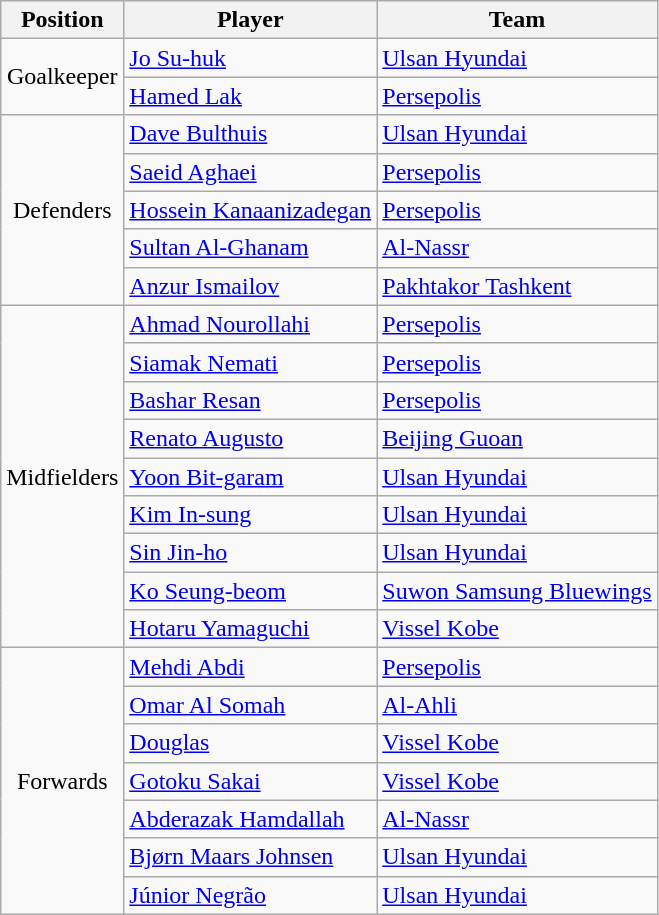<table class="wikitable">
<tr>
<th>Position</th>
<th>Player</th>
<th>Team</th>
</tr>
<tr>
<td rowspan="2" align=center>Goalkeeper</td>
<td> <a href='#'>Jo Su-huk</a></td>
<td> <a href='#'>Ulsan Hyundai</a></td>
</tr>
<tr>
<td> <a href='#'>Hamed Lak</a></td>
<td> <a href='#'>Persepolis</a></td>
</tr>
<tr>
<td align=center rowspan="5">Defenders</td>
<td> <a href='#'>Dave Bulthuis</a></td>
<td> <a href='#'>Ulsan Hyundai</a></td>
</tr>
<tr>
<td> <a href='#'>Saeid Aghaei</a></td>
<td> <a href='#'>Persepolis</a></td>
</tr>
<tr>
<td> <a href='#'>Hossein Kanaanizadegan</a></td>
<td> <a href='#'>Persepolis</a></td>
</tr>
<tr>
<td> <a href='#'>Sultan Al-Ghanam</a></td>
<td> <a href='#'>Al-Nassr</a></td>
</tr>
<tr>
<td> <a href='#'>Anzur Ismailov</a></td>
<td> <a href='#'>Pakhtakor Tashkent</a></td>
</tr>
<tr>
<td align=center rowspan="9">Midfielders</td>
<td> <a href='#'>Ahmad Nourollahi</a></td>
<td> <a href='#'>Persepolis</a></td>
</tr>
<tr>
<td> <a href='#'>Siamak Nemati</a></td>
<td> <a href='#'>Persepolis</a></td>
</tr>
<tr>
<td> <a href='#'>Bashar Resan</a></td>
<td> <a href='#'>Persepolis</a></td>
</tr>
<tr>
<td> <a href='#'>Renato Augusto</a></td>
<td> <a href='#'>Beijing Guoan</a></td>
</tr>
<tr>
<td> <a href='#'>Yoon Bit-garam</a></td>
<td> <a href='#'>Ulsan Hyundai</a></td>
</tr>
<tr>
<td> <a href='#'>Kim In-sung</a></td>
<td> <a href='#'>Ulsan Hyundai</a></td>
</tr>
<tr>
<td> <a href='#'>Sin Jin-ho</a></td>
<td> <a href='#'>Ulsan Hyundai</a></td>
</tr>
<tr>
<td> <a href='#'>Ko Seung-beom</a></td>
<td> <a href='#'>Suwon Samsung Bluewings</a></td>
</tr>
<tr>
<td> <a href='#'>Hotaru Yamaguchi</a></td>
<td> <a href='#'>Vissel Kobe</a></td>
</tr>
<tr>
<td align=center rowspan="7">Forwards</td>
<td> <a href='#'>Mehdi Abdi</a></td>
<td> <a href='#'>Persepolis</a></td>
</tr>
<tr>
<td> <a href='#'>Omar Al Somah</a></td>
<td> <a href='#'>Al-Ahli</a></td>
</tr>
<tr>
<td> <a href='#'>Douglas</a></td>
<td> <a href='#'>Vissel Kobe</a></td>
</tr>
<tr>
<td> <a href='#'>Gotoku Sakai</a></td>
<td> <a href='#'>Vissel Kobe</a></td>
</tr>
<tr>
<td> <a href='#'>Abderazak Hamdallah</a></td>
<td> <a href='#'>Al-Nassr</a></td>
</tr>
<tr>
<td> <a href='#'>Bjørn Maars Johnsen</a></td>
<td> <a href='#'>Ulsan Hyundai</a></td>
</tr>
<tr>
<td> <a href='#'>Júnior Negrão</a></td>
<td> <a href='#'>Ulsan Hyundai</a></td>
</tr>
</table>
